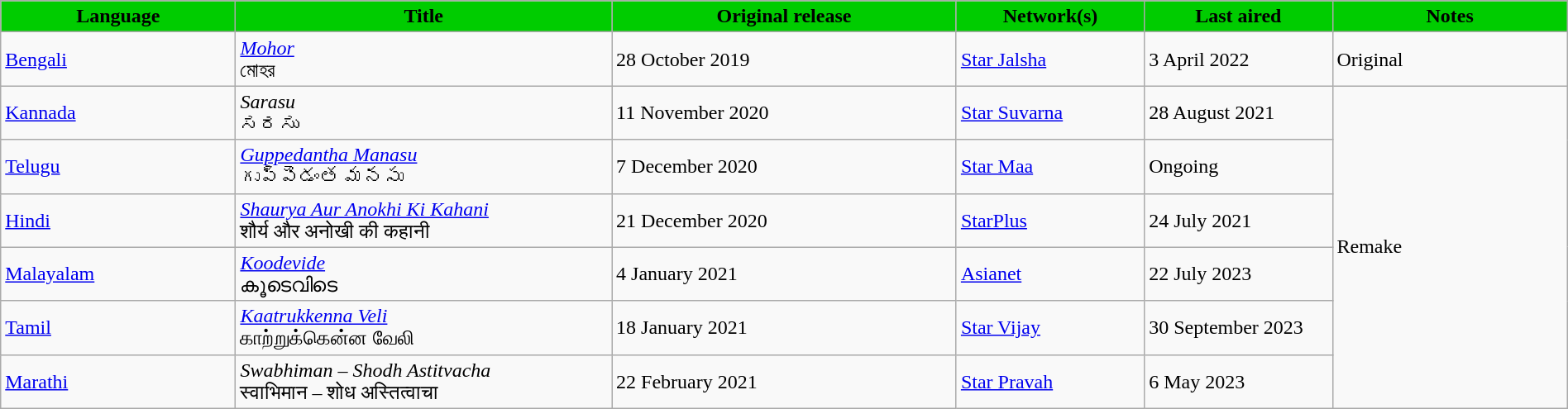<table class="wikitable" style="width: 100%">
<tr>
<th style="background:#00cc00; width:15%;">Language</th>
<th style="background:#00cc00; width:24%;">Title</th>
<th style="background:#00cc00; width:22%;">Original release</th>
<th style="background:#00cc00; width:12%;">Network(s)</th>
<th style="background:#00cc00; width:12%;">Last aired</th>
<th style="background:#00cc00; width:24%;">Notes</th>
</tr>
<tr>
<td><a href='#'>Bengali</a></td>
<td><em><a href='#'>Mohor</a></em> <br> মোহর</td>
<td>28 October 2019</td>
<td><a href='#'>Star Jalsha</a></td>
<td>3 April 2022</td>
<td>Original</td>
</tr>
<tr>
<td><a href='#'>Kannada</a></td>
<td><em>Sarasu</em> <br> ಸರಸು</td>
<td>11 November 2020</td>
<td><a href='#'>Star Suvarna</a></td>
<td>28 August 2021</td>
<td rowspan="6">Remake</td>
</tr>
<tr>
<td><a href='#'>Telugu</a></td>
<td><em><a href='#'>Guppedantha Manasu</a></em> <br> గుప్పెడంత మనసు</td>
<td>7 December 2020</td>
<td><a href='#'>Star Maa</a></td>
<td>Ongoing</td>
</tr>
<tr>
<td><a href='#'>Hindi</a></td>
<td><em><a href='#'>Shaurya Aur Anokhi Ki Kahani</a></em> <br> शौर्य और अनोखी की कहानी</td>
<td>21 December 2020</td>
<td><a href='#'>StarPlus</a></td>
<td>24 July 2021</td>
</tr>
<tr>
<td><a href='#'>Malayalam</a></td>
<td><em><a href='#'>Koodevide</a></em> <br> കൂടെവിടെ</td>
<td>4 January 2021</td>
<td><a href='#'>Asianet</a></td>
<td>22 July 2023</td>
</tr>
<tr>
<td><a href='#'>Tamil</a></td>
<td><em><a href='#'>Kaatrukkenna Veli</a></em> <br> காற்றுக்கென்ன வேலி</td>
<td>18 January 2021</td>
<td><a href='#'>Star Vijay</a></td>
<td>30 September 2023</td>
</tr>
<tr>
<td><a href='#'>Marathi</a></td>
<td><em>Swabhiman – Shodh Astitvacha</em> <br> स्वाभिमान – शोध अस्तित्वाचा</td>
<td>22 February 2021</td>
<td><a href='#'>Star Pravah</a></td>
<td>6 May 2023</td>
</tr>
</table>
